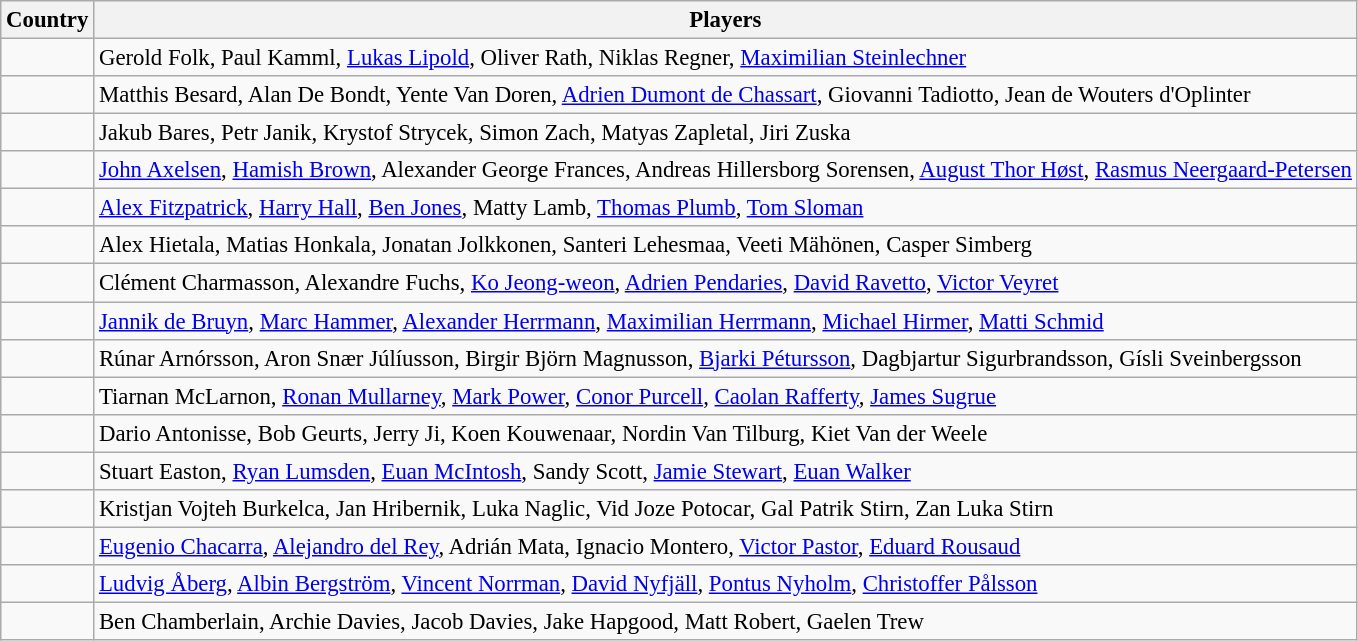<table class="wikitable" style="font-size:95%;">
<tr>
<th>Country</th>
<th>Players</th>
</tr>
<tr>
<td></td>
<td>Gerold Folk, Paul Kamml, <a href='#'>Lukas Lipold</a>, Oliver Rath,  Niklas Regner, <a href='#'>Maximilian Steinlechner</a></td>
</tr>
<tr>
<td></td>
<td>Matthis Besard, Alan De Bondt, Yente Van Doren, <a href='#'>Adrien Dumont de Chassart</a>, Giovanni Tadiotto, Jean de Wouters d'Oplinter</td>
</tr>
<tr>
<td></td>
<td>Jakub Bares, Petr Janik, Krystof Strycek, Simon Zach, Matyas Zapletal, Jiri Zuska</td>
</tr>
<tr>
<td></td>
<td><a href='#'>John Axelsen</a>, <a href='#'>Hamish Brown</a>, Alexander George Frances, Andreas Hillersborg Sorensen, <a href='#'>August Thor Høst</a>, <a href='#'>Rasmus Neergaard-Petersen</a></td>
</tr>
<tr>
<td></td>
<td><a href='#'>Alex Fitzpatrick</a>, <a href='#'>Harry Hall</a>, <a href='#'>Ben Jones</a>, Matty Lamb, <a href='#'>Thomas Plumb</a>, <a href='#'>Tom Sloman</a></td>
</tr>
<tr>
<td></td>
<td>Alex Hietala, Matias Honkala, Jonatan Jolkkonen, Santeri Lehesmaa, Veeti Mähönen, Casper Simberg</td>
</tr>
<tr>
<td></td>
<td>Clément Charmasson, Alexandre Fuchs, <a href='#'>Ko Jeong-weon</a>, <a href='#'>Adrien Pendaries</a>, <a href='#'>David Ravetto</a>, <a href='#'>Victor Veyret</a></td>
</tr>
<tr>
<td></td>
<td><a href='#'>Jannik de Bruyn</a>, <a href='#'>Marc Hammer</a>, <a href='#'>Alexander Herrmann</a>, <a href='#'>Maximilian Herrmann</a>, <a href='#'>Michael Hirmer</a>, <a href='#'>Matti Schmid</a></td>
</tr>
<tr>
<td></td>
<td>Rúnar Arnórsson, Aron Snær Júlíusson,  Birgir Björn Magnusson, <a href='#'>Bjarki Pétursson</a>, Dagbjartur Sigurbrandsson, Gísli Sveinbergsson</td>
</tr>
<tr>
<td></td>
<td>Tiarnan McLarnon, <a href='#'>Ronan Mullarney</a>, <a href='#'>Mark Power</a>, <a href='#'>Conor Purcell</a>, <a href='#'>Caolan Rafferty</a>, <a href='#'>James Sugrue</a></td>
</tr>
<tr>
<td></td>
<td>Dario Antonisse, Bob Geurts, Jerry Ji, Koen Kouwenaar, Nordin Van Tilburg, Kiet Van der Weele</td>
</tr>
<tr>
<td></td>
<td>Stuart Easton, <a href='#'>Ryan Lumsden</a>, <a href='#'>Euan McIntosh</a>, Sandy Scott, <a href='#'>Jamie Stewart</a>, <a href='#'>Euan Walker</a></td>
</tr>
<tr>
<td></td>
<td>Kristjan Vojteh Burkelca, Jan Hribernik, Luka Naglic, Vid Joze Potocar, Gal Patrik Stirn, Zan Luka Stirn</td>
</tr>
<tr>
<td></td>
<td><a href='#'>Eugenio Chacarra</a>, <a href='#'>Alejandro del Rey</a>, Adrián Mata, Ignacio Montero, <a href='#'>Victor Pastor</a>, <a href='#'>Eduard Rousaud</a></td>
</tr>
<tr>
<td></td>
<td><a href='#'>Ludvig Åberg</a>, <a href='#'>Albin Bergström</a>, <a href='#'>Vincent Norrman</a>, <a href='#'>David Nyfjäll</a>, <a href='#'>Pontus Nyholm</a>, <a href='#'>Christoffer Pålsson</a></td>
</tr>
<tr>
<td></td>
<td>Ben Chamberlain, Archie Davies, Jacob Davies, Jake Hapgood, Matt Robert, Gaelen Trew</td>
</tr>
</table>
